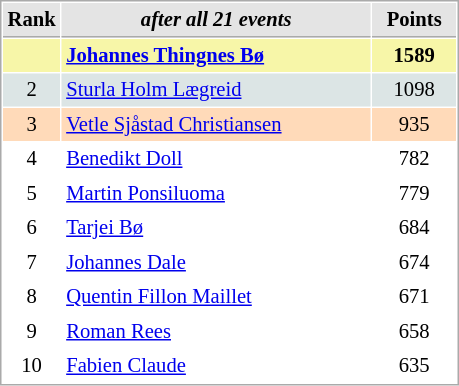<table cellspacing="1" cellpadding="3" style="border:1px solid #AAAAAA;font-size:86%">
<tr style="background-color: #E4E4E4;">
<th style="border-bottom:1px solid #AAAAAA; width: 10px;">Rank</th>
<th style="border-bottom:1px solid #AAAAAA; width: 200px;"><em>after all 21 events</em></th>
<th style="border-bottom:1px solid #AAAAAA; width: 50px;">Points</th>
</tr>
<tr style="background:#f7f6a8;">
<td style="text-align:center"></td>
<td> <strong><a href='#'>Johannes Thingnes Bø</a></strong></td>
<td align=center><strong>1589</strong></td>
</tr>
<tr style="background:#dce5e5;">
<td align=center>2</td>
<td> <a href='#'>Sturla Holm Lægreid</a></td>
<td align=center>1098</td>
</tr>
<tr style="background:#ffdab9;">
<td align=center>3</td>
<td> <a href='#'>Vetle Sjåstad Christiansen</a></td>
<td align=center>935</td>
</tr>
<tr>
<td align=center>4</td>
<td> <a href='#'>Benedikt Doll</a></td>
<td align=center>782</td>
</tr>
<tr>
<td align=center>5</td>
<td> <a href='#'>Martin Ponsiluoma</a></td>
<td align=center>779</td>
</tr>
<tr>
<td align=center>6</td>
<td> <a href='#'>Tarjei Bø</a></td>
<td align=center>684</td>
</tr>
<tr>
<td align=center>7</td>
<td> <a href='#'>Johannes Dale</a></td>
<td align=center>674</td>
</tr>
<tr>
<td align=center>8</td>
<td> <a href='#'>Quentin Fillon Maillet</a></td>
<td align=center>671</td>
</tr>
<tr>
<td align=center>9</td>
<td> <a href='#'>Roman Rees</a></td>
<td align=center>658</td>
</tr>
<tr>
<td align=center>10</td>
<td> <a href='#'>Fabien Claude</a></td>
<td align=center>635</td>
</tr>
</table>
